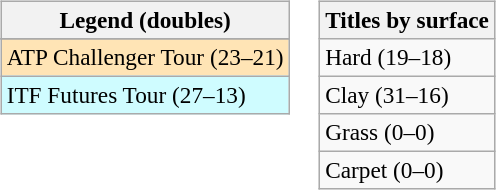<table>
<tr valign=top>
<td><br><table class=wikitable style=font-size:97%>
<tr>
<th>Legend (doubles)</th>
</tr>
<tr bgcolor=e5d1cb>
</tr>
<tr bgcolor=moccasin>
<td>ATP Challenger Tour (23–21)</td>
</tr>
<tr bgcolor=cffcff>
<td>ITF Futures Tour (27–13)</td>
</tr>
</table>
</td>
<td><br><table class=wikitable style=font-size:97%>
<tr>
<th>Titles by surface</th>
</tr>
<tr>
<td>Hard (19–18)</td>
</tr>
<tr>
<td>Clay (31–16)</td>
</tr>
<tr>
<td>Grass (0–0)</td>
</tr>
<tr>
<td>Carpet (0–0)</td>
</tr>
</table>
</td>
</tr>
</table>
